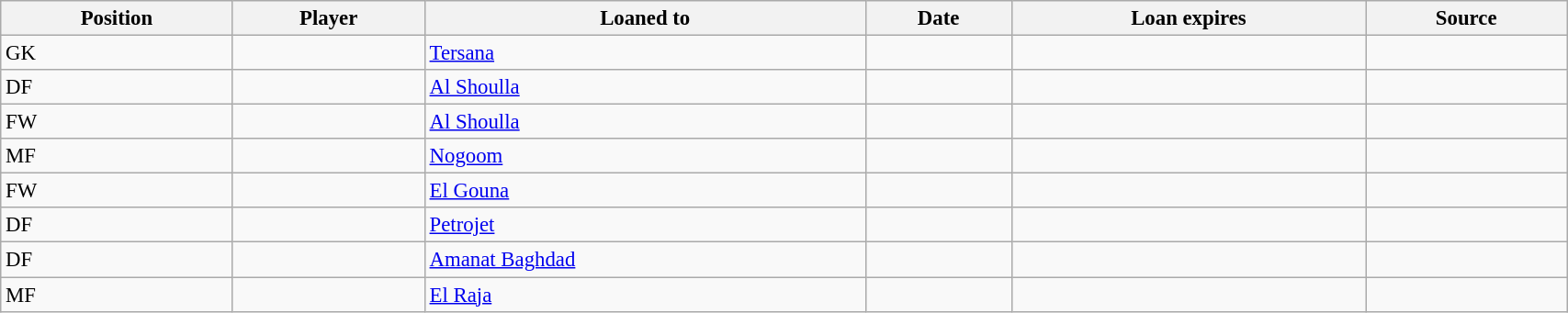<table class="wikitable sortable" style="width:90%; text-align:center; font-size:95%; text-align:left">
<tr>
<th>Position</th>
<th>Player</th>
<th>Loaned to</th>
<th>Date</th>
<th>Loan expires</th>
<th>Source</th>
</tr>
<tr>
<td>GK</td>
<td></td>
<td> <a href='#'>Tersana</a></td>
<td></td>
<td></td>
<td></td>
</tr>
<tr>
<td>DF</td>
<td></td>
<td> <a href='#'>Al Shoulla</a></td>
<td></td>
<td></td>
<td></td>
</tr>
<tr>
<td>FW</td>
<td></td>
<td> <a href='#'>Al Shoulla</a></td>
<td></td>
<td></td>
<td></td>
</tr>
<tr>
<td>MF</td>
<td></td>
<td> <a href='#'>Nogoom</a></td>
<td></td>
<td></td>
<td></td>
</tr>
<tr>
<td>FW</td>
<td></td>
<td> <a href='#'>El Gouna</a></td>
<td></td>
<td></td>
<td></td>
</tr>
<tr>
<td>DF</td>
<td></td>
<td> <a href='#'>Petrojet</a></td>
<td></td>
<td></td>
<td></td>
</tr>
<tr>
<td>DF</td>
<td></td>
<td> <a href='#'>Amanat Baghdad</a></td>
<td></td>
<td></td>
<td></td>
</tr>
<tr>
<td>MF</td>
<td></td>
<td> <a href='#'>El Raja</a></td>
<td></td>
<td></td>
<td></td>
</tr>
</table>
